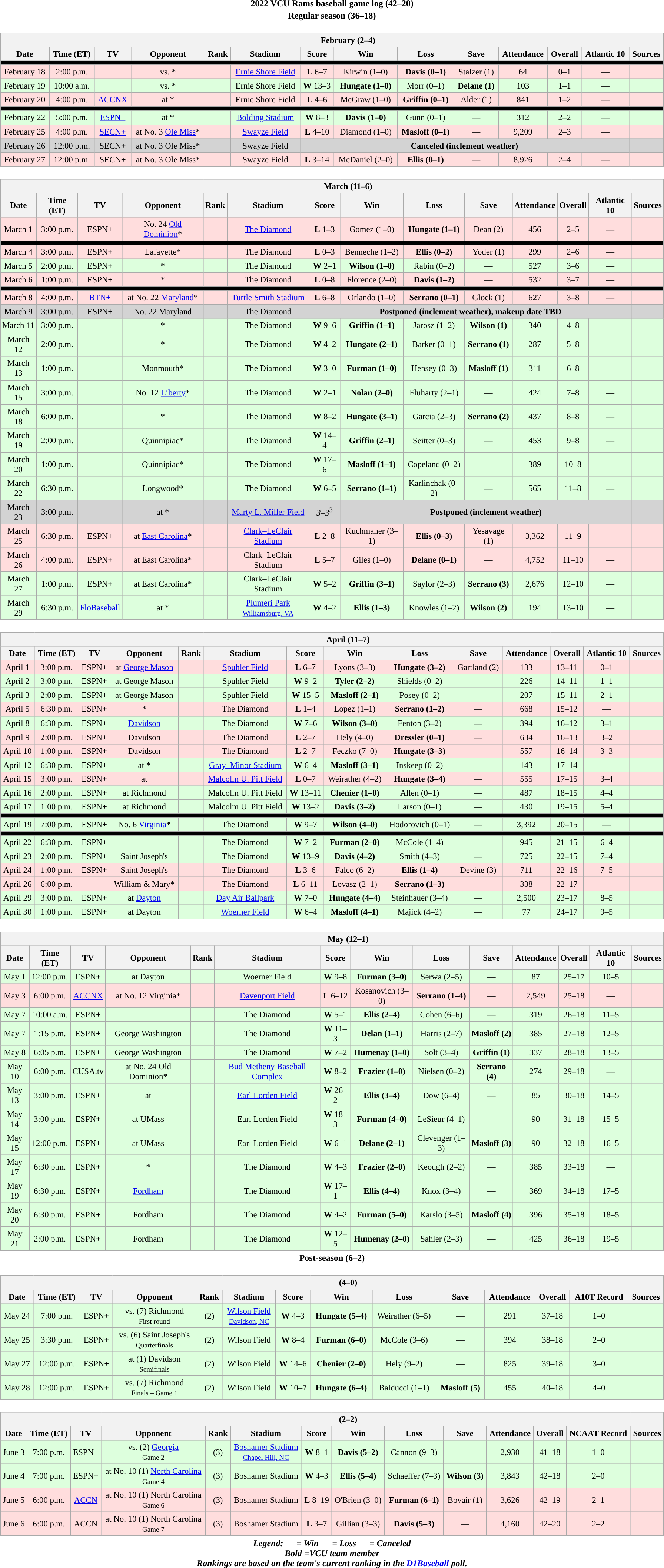<table class="toccolours" width=95% style="clear:both; margin:1.5em auto; text-align:center;">
<tr>
<th colspan=2>2022 VCU Rams baseball game log (42–20)</th>
</tr>
<tr>
<th colspan=2>Regular season (36–18)</th>
</tr>
<tr valign="top">
<td><br><table class="wikitable collapsible collapsed" style="margin:auto; width:100%; text-align:center; font-size:95%">
<tr>
<th colspan=14 style="padding-left:4em;">February (2–4)</th>
</tr>
<tr>
<th bgcolor="#DDDDFF">Date</th>
<th bgcolor="#DDDDFF">Time (ET)</th>
<th bgcolor="#DDDDFF">TV</th>
<th bgcolor="#DDDDFF">Opponent</th>
<th bgcolor="#DDDDFF">Rank</th>
<th bgcolor="#DDDDFF">Stadium</th>
<th bgcolor="#DDDDFF">Score</th>
<th bgcolor="#DDDDFF">Win</th>
<th bgcolor="#DDDDFF">Loss</th>
<th bgcolor="#DDDDFF">Save</th>
<th bgcolor="#DDDDFF">Attendance</th>
<th bgcolor="#DDDDFF">Overall</th>
<th bgcolor="#DDDDFF">Atlantic 10</th>
<th bgcolor="#DDDDFF">Sources</th>
</tr>
<tr>
<th colspan=14 style="padding-left:4em;background:#000000; color:white"></th>
</tr>
<tr bgcolor="ffdddd">
<td>February 18</td>
<td>2:00 p.m.</td>
<td></td>
<td>vs. *</td>
<td></td>
<td><a href='#'>Ernie Shore Field</a><br></td>
<td><strong>L</strong> 6–7</td>
<td>Kirwin (1–0)</td>
<td><strong>Davis (0–1)</strong></td>
<td>Stalzer (1)</td>
<td>64</td>
<td>0–1</td>
<td>—</td>
<td><br></td>
</tr>
<tr bgcolor="ddffdd">
<td>February 19</td>
<td>10:00 a.m.</td>
<td></td>
<td>vs. *</td>
<td></td>
<td>Ernie Shore Field</td>
<td><strong>W</strong> 13–3</td>
<td><strong>Hungate (1–0)</strong></td>
<td>Morr (0–1)</td>
<td><strong>Delane (1)</strong></td>
<td>103</td>
<td>1–1</td>
<td>—</td>
<td><br></td>
</tr>
<tr bgcolor="ffdddd">
<td>February 20</td>
<td>4:00 p.m.</td>
<td><a href='#'>ACCNX</a></td>
<td>at *</td>
<td></td>
<td>Ernie Shore Field</td>
<td><strong>L</strong> 4–6</td>
<td>McGraw (1–0)</td>
<td><strong>Griffin (0–1)</strong></td>
<td>Alder (1)</td>
<td>841</td>
<td>1–2</td>
<td>—</td>
<td><br></td>
</tr>
<tr>
<th colspan=14 style="padding-left:4em;background:#000000; color:white"></th>
</tr>
<tr bgcolor="ddffdd">
<td>February 22</td>
<td>5:00 p.m.</td>
<td><a href='#'>ESPN+</a></td>
<td>at *</td>
<td></td>
<td><a href='#'>Bolding Stadium</a><br></td>
<td><strong>W</strong> 8–3</td>
<td><strong>Davis (1–0)</strong></td>
<td>Gunn (0–1)</td>
<td>—</td>
<td>312</td>
<td>2–2</td>
<td>—</td>
<td><br></td>
</tr>
<tr bgcolor="ffdddd">
<td>February 25</td>
<td>4:00 p.m.</td>
<td><a href='#'>SECN+</a></td>
<td>at No. 3 <a href='#'>Ole Miss</a>*</td>
<td></td>
<td><a href='#'>Swayze Field</a><br></td>
<td><strong>L</strong> 4–10</td>
<td>Diamond (1–0)</td>
<td><strong>Masloff (0–1)</strong></td>
<td>—</td>
<td>9,209</td>
<td>2–3</td>
<td>—</td>
<td><br></td>
</tr>
<tr bgcolor="d3d3d3">
<td>February 26</td>
<td>12:00 p.m.</td>
<td>SECN+</td>
<td>at No. 3 Ole Miss*</td>
<td></td>
<td>Swayze Field</td>
<td colspan="7"><strong>Canceled (inclement weather)</strong></td>
<td></td>
</tr>
<tr bgcolor="ffdddd">
<td>February 27</td>
<td>12:00 p.m.</td>
<td>SECN+</td>
<td>at No. 3 Ole Miss*</td>
<td></td>
<td>Swayze Field</td>
<td><strong>L</strong> 3–14</td>
<td>McDaniel (2–0)</td>
<td><strong>Ellis (0–1)</strong></td>
<td>—</td>
<td>8,926</td>
<td>2–4</td>
<td>—</td>
<td><br></td>
</tr>
</table>
</td>
</tr>
<tr>
<td><br><table class="wikitable collapsible collapsed" style="margin:auto; width:100%; text-align:center; font-size:95%">
<tr>
<th colspan=14 style="padding-left:4em;">March (11–6)</th>
</tr>
<tr>
<th bgcolor="#DDDDFF">Date</th>
<th bgcolor="#DDDDFF">Time (ET)</th>
<th bgcolor="#DDDDFF">TV</th>
<th bgcolor="#DDDDFF">Opponent</th>
<th bgcolor="#DDDDFF">Rank</th>
<th bgcolor="#DDDDFF">Stadium</th>
<th bgcolor="#DDDDFF">Score</th>
<th bgcolor="#DDDDFF">Win</th>
<th bgcolor="#DDDDFF">Loss</th>
<th bgcolor="#DDDDFF">Save</th>
<th bgcolor="#DDDDFF">Attendance</th>
<th bgcolor="#DDDDFF">Overall</th>
<th bgcolor="#DDDDFF">Atlantic 10</th>
<th bgcolor="#DDDDFF">Sources</th>
</tr>
<tr bgcolor="ffdddd">
<td>March 1</td>
<td>3:00 p.m.</td>
<td>ESPN+</td>
<td>No. 24 <a href='#'>Old Dominion</a>*</td>
<td></td>
<td><a href='#'>The Diamond</a><br></td>
<td><strong>L</strong> 1–3</td>
<td>Gomez (1–0)</td>
<td><strong>Hungate (1–1)</strong></td>
<td>Dean (2)</td>
<td>456</td>
<td>2–5</td>
<td>—</td>
<td><br></td>
</tr>
<tr>
<th colspan=14 style="padding-left:4em;background:#000000; color:white"></th>
</tr>
<tr bgcolor="ffdddd">
<td>March 4</td>
<td>3:00 p.m.</td>
<td>ESPN+</td>
<td>Lafayette*</td>
<td></td>
<td>The Diamond</td>
<td><strong>L</strong> 0–3</td>
<td>Benneche (1–2)</td>
<td><strong>Ellis (0–2)</strong></td>
<td>Yoder (1)</td>
<td>299</td>
<td>2–6</td>
<td>—</td>
<td><br></td>
</tr>
<tr bgcolor="ddffdd">
<td>March 5</td>
<td>2:00 p.m.</td>
<td>ESPN+</td>
<td>*</td>
<td></td>
<td>The Diamond</td>
<td><strong>W</strong> 2–1</td>
<td><strong>Wilson (1–0)</strong></td>
<td>Rabin (0–2)</td>
<td>—</td>
<td>527</td>
<td>3–6</td>
<td>—</td>
<td><br></td>
</tr>
<tr bgcolor="ffdddd">
<td>March 6</td>
<td>1:00 p.m.</td>
<td>ESPN+</td>
<td>*</td>
<td></td>
<td>The Diamond</td>
<td><strong>L</strong> 0–8</td>
<td>Florence (2–0)</td>
<td><strong>Davis (1–2)</strong></td>
<td>—</td>
<td>532</td>
<td>3–7</td>
<td>—</td>
<td><br></td>
</tr>
<tr>
<th colspan=14 style="padding-left:4em;background:#000000; color:white"></th>
</tr>
<tr bgcolor="ffdddd">
<td>March 8</td>
<td>4:00 p.m.</td>
<td><a href='#'>BTN+</a></td>
<td>at No. 22 <a href='#'>Maryland</a>*</td>
<td></td>
<td><a href='#'>Turtle Smith Stadium</a><br></td>
<td><strong>L</strong> 6–8</td>
<td>Orlando (1–0)</td>
<td><strong>Serrano (0–1)</strong></td>
<td>Glock (1)</td>
<td>627</td>
<td>3–8</td>
<td>—</td>
<td><br></td>
</tr>
<tr bgcolor="d3d3d3">
<td>March 9</td>
<td>3:00 p.m.</td>
<td>ESPN+</td>
<td>No. 22 Maryland</td>
<td></td>
<td>The Diamond</td>
<td colspan="7"><strong>Postponed (inclement weather), makeup date TBD</strong></td>
<td></td>
</tr>
<tr bgcolor="ddffdd">
<td>March 11</td>
<td>3:00 p.m.</td>
<td></td>
<td>*</td>
<td></td>
<td>The Diamond</td>
<td><strong>W</strong> 9–6</td>
<td><strong>Griffin (1–1)</strong></td>
<td>Jarosz (1–2)</td>
<td><strong>Wilson (1)</strong></td>
<td>340</td>
<td>4–8</td>
<td>—</td>
<td><br></td>
</tr>
<tr bgcolor="ddffdd">
<td>March 12</td>
<td>2:00 p.m.</td>
<td></td>
<td>*</td>
<td></td>
<td>The Diamond</td>
<td><strong>W</strong> 4–2</td>
<td><strong>Hungate (2–1)</strong></td>
<td>Barker (0–1)</td>
<td><strong>Serrano (1)</strong></td>
<td>287</td>
<td>5–8</td>
<td>—</td>
<td><br></td>
</tr>
<tr bgcolor="ddffdd">
<td>March 13</td>
<td>1:00 p.m.</td>
<td></td>
<td>Monmouth*</td>
<td></td>
<td>The Diamond</td>
<td><strong>W</strong> 3–0</td>
<td><strong>Furman (1–0)</strong></td>
<td>Hensey (0–3)</td>
<td><strong>Masloff (1)</strong></td>
<td>311</td>
<td>6–8</td>
<td>—</td>
<td><br></td>
</tr>
<tr bgcolor="ddffdd">
<td>March 15</td>
<td>3:00 p.m.</td>
<td></td>
<td>No. 12 <a href='#'>Liberty</a>*</td>
<td></td>
<td>The Diamond</td>
<td><strong>W</strong> 2–1</td>
<td><strong>Nolan (2–0)</strong></td>
<td>Fluharty (2–1)</td>
<td>—</td>
<td>424</td>
<td>7–8</td>
<td>—</td>
<td><br></td>
</tr>
<tr bgcolor="ddffdd">
<td>March 18</td>
<td>6:00 p.m.</td>
<td></td>
<td>*</td>
<td></td>
<td>The Diamond</td>
<td><strong>W</strong> 8–2</td>
<td><strong>Hungate (3–1)</strong></td>
<td>Garcia (2–3)</td>
<td><strong>Serrano (2)</strong></td>
<td>437</td>
<td>8–8</td>
<td>—</td>
<td><br></td>
</tr>
<tr bgcolor="ddffdd">
<td>March 19</td>
<td>2:00 p.m.</td>
<td></td>
<td>Quinnipiac*</td>
<td></td>
<td>The Diamond</td>
<td><strong>W</strong> 14–4</td>
<td><strong>Griffin (2–1)</strong></td>
<td>Seitter (0–3)</td>
<td>—</td>
<td>453</td>
<td>9–8</td>
<td>—</td>
<td><br></td>
</tr>
<tr bgcolor="ddffdd">
<td>March 20</td>
<td>1:00 p.m.</td>
<td></td>
<td>Quinnipiac*</td>
<td></td>
<td>The Diamond</td>
<td><strong>W</strong> 17–6</td>
<td><strong>Masloff (1–1)</strong></td>
<td>Copeland (0–2)</td>
<td>—</td>
<td>389</td>
<td>10–8</td>
<td>—</td>
<td><br></td>
</tr>
<tr bgcolor="ddffdd">
<td>March 22</td>
<td>6:30 p.m.</td>
<td></td>
<td>Longwood*</td>
<td></td>
<td>The Diamond</td>
<td><strong>W</strong> 6–5</td>
<td><strong>Serrano (1–1)</strong></td>
<td>Karlinchak (0–2)</td>
<td>—</td>
<td>565</td>
<td>11–8</td>
<td>—</td>
<td><br></td>
</tr>
<tr bgcolor="d3d3d3">
<td>March 23</td>
<td>3:00 p.m.</td>
<td></td>
<td>at *</td>
<td></td>
<td><a href='#'>Marty L. Miller Field</a><br></td>
<td><em>3–3</em><sup>3</sup></td>
<td colspan="6"><strong>Postponed (inclement weather)</strong></td>
<td></td>
</tr>
<tr bgcolor="ffdddd">
<td>March 25</td>
<td>6:30 p.m.</td>
<td>ESPN+</td>
<td>at <a href='#'>East Carolina</a>*</td>
<td></td>
<td><a href='#'>Clark–LeClair Stadium</a><br></td>
<td><strong>L</strong> 2–8</td>
<td>Kuchmaner (3–1)</td>
<td><strong>Ellis (0–3)</strong></td>
<td>Yesavage (1)</td>
<td>3,362</td>
<td>11–9</td>
<td>—</td>
<td><br></td>
</tr>
<tr bgcolor="ffdddd">
<td>March 26</td>
<td>4:00 p.m.</td>
<td>ESPN+</td>
<td>at East Carolina*</td>
<td></td>
<td>Clark–LeClair Stadium</td>
<td><strong>L</strong> 5–7</td>
<td>Giles (1–0)</td>
<td><strong>Delane (0–1)</strong></td>
<td>—</td>
<td>4,752</td>
<td>11–10</td>
<td>—</td>
<td><br></td>
</tr>
<tr bgcolor="ddffdd">
<td>March 27</td>
<td>1:00 p.m.</td>
<td>ESPN+</td>
<td>at East Carolina*</td>
<td></td>
<td>Clark–LeClair Stadium</td>
<td><strong>W</strong> 5–2</td>
<td><strong>Griffin (3–1)</strong></td>
<td>Saylor (2–3)</td>
<td><strong>Serrano (3)</strong></td>
<td>2,676</td>
<td>12–10</td>
<td>—</td>
<td><br></td>
</tr>
<tr bgcolor="ddffdd">
<td>March 29</td>
<td>6:30 p.m.</td>
<td><a href='#'>FloBaseball</a></td>
<td>at *</td>
<td></td>
<td><a href='#'>Plumeri Park</a><br><small><a href='#'>Williamsburg, VA</a></small></td>
<td><strong>W</strong> 4–2</td>
<td><strong>Ellis (1–3)</strong></td>
<td>Knowles (1–2)</td>
<td><strong>Wilson (2)</strong></td>
<td>194</td>
<td>13–10</td>
<td>—</td>
<td><br></td>
</tr>
</table>
</td>
</tr>
<tr>
<td><br><table class="wikitable collapsible collapsed" style="margin:auto; width:100%; text-align:center; font-size:95%">
<tr>
<th colspan=14 style="padding-left:4em;">April (11–7)</th>
</tr>
<tr>
<th bgcolor="#DDDDFF">Date</th>
<th bgcolor="#DDDDFF">Time (ET)</th>
<th bgcolor="#DDDDFF">TV</th>
<th bgcolor="#DDDDFF">Opponent</th>
<th bgcolor="#DDDDFF">Rank</th>
<th bgcolor="#DDDDFF">Stadium</th>
<th bgcolor="#DDDDFF">Score</th>
<th bgcolor="#DDDDFF">Win</th>
<th bgcolor="#DDDDFF">Loss</th>
<th bgcolor="#DDDDFF">Save</th>
<th bgcolor="#DDDDFF">Attendance</th>
<th bgcolor="#DDDDFF">Overall</th>
<th bgcolor="#DDDDFF">Atlantic 10</th>
<th bgcolor="#DDDDFF">Sources</th>
</tr>
<tr bgcolor="ffdddd">
<td>April 1</td>
<td>3:00 p.m.</td>
<td>ESPN+</td>
<td>at <a href='#'>George Mason</a></td>
<td></td>
<td><a href='#'>Spuhler Field</a><br></td>
<td><strong>L</strong> 6–7</td>
<td>Lyons (3–3)</td>
<td><strong>Hungate (3–2)</strong></td>
<td>Gartland (2)</td>
<td>133</td>
<td>13–11</td>
<td>0–1</td>
<td><br></td>
</tr>
<tr bgcolor="ddffdd">
<td>April 2</td>
<td>3:00 p.m.</td>
<td>ESPN+</td>
<td>at George Mason</td>
<td></td>
<td>Spuhler Field</td>
<td><strong>W</strong> 9–2</td>
<td><strong>Tyler (2–2)</strong></td>
<td>Shields (0–2)</td>
<td>—</td>
<td>226</td>
<td>14–11</td>
<td>1–1</td>
<td><br></td>
</tr>
<tr bgcolor="ddffdd">
<td>April 3</td>
<td>2:00 p.m.</td>
<td>ESPN+</td>
<td>at George Mason</td>
<td></td>
<td>Spuhler Field</td>
<td><strong>W</strong> 15–5</td>
<td><strong>Masloff (2–1)</strong></td>
<td>Posey (0–2)</td>
<td>—</td>
<td>207</td>
<td>15–11</td>
<td>2–1</td>
<td><br></td>
</tr>
<tr bgcolor="ffdddd">
<td>April 5</td>
<td>6:30 p.m.</td>
<td>ESPN+</td>
<td>*</td>
<td></td>
<td>The Diamond</td>
<td><strong>L</strong> 1–4</td>
<td>Lopez (1–1)</td>
<td><strong>Serrano (1–2)</strong></td>
<td>—</td>
<td>668</td>
<td>15–12</td>
<td>—</td>
<td><br></td>
</tr>
<tr bgcolor="ddffdd">
<td>April 8</td>
<td>6:30 p.m.</td>
<td>ESPN+</td>
<td><a href='#'>Davidson</a></td>
<td></td>
<td>The Diamond</td>
<td><strong>W</strong> 7–6</td>
<td><strong>Wilson (3–0)</strong></td>
<td>Fenton (3–2)</td>
<td>—</td>
<td>394</td>
<td>16–12</td>
<td>3–1</td>
<td><br></td>
</tr>
<tr bgcolor="ffdddd">
<td>April 9</td>
<td>2:00 p.m.</td>
<td>ESPN+</td>
<td>Davidson</td>
<td></td>
<td>The Diamond</td>
<td><strong>L</strong> 2–7</td>
<td>Hely (4–0)</td>
<td><strong>Dressler (0–1)</strong></td>
<td>—</td>
<td>634</td>
<td>16–13</td>
<td>3–2</td>
<td><br></td>
</tr>
<tr bgcolor="ffdddd">
<td>April 10</td>
<td>1:00 p.m.</td>
<td>ESPN+</td>
<td>Davidson</td>
<td></td>
<td>The Diamond</td>
<td><strong>L</strong> 2–7</td>
<td>Feczko (7–0)</td>
<td><strong>Hungate (3–3)</strong></td>
<td>—</td>
<td>557</td>
<td>16–14</td>
<td>3–3</td>
<td><br></td>
</tr>
<tr bgcolor="ddffdd">
<td>April 12</td>
<td>6:30 p.m.</td>
<td>ESPN+</td>
<td>at *</td>
<td></td>
<td><a href='#'>Gray–Minor Stadium</a><br></td>
<td><strong>W</strong> 6–4</td>
<td><strong>Masloff (3–1)</strong></td>
<td>Inskeep (0–2)</td>
<td>—</td>
<td>143</td>
<td>17–14</td>
<td>—</td>
<td><br></td>
</tr>
<tr bgcolor="ffdddd">
<td>April 15</td>
<td>3:00 p.m.</td>
<td>ESPN+</td>
<td>at </td>
<td></td>
<td><a href='#'>Malcolm U. Pitt Field</a><br></td>
<td><strong>L</strong> 0–7</td>
<td>Weirather (4–2)</td>
<td><strong>Hungate (3–4)</strong></td>
<td>—</td>
<td>555</td>
<td>17–15</td>
<td>3–4</td>
<td><br></td>
</tr>
<tr bgcolor="ddffdd">
<td>April 16</td>
<td>2:00 p.m.</td>
<td>ESPN+</td>
<td>at Richmond</td>
<td></td>
<td>Malcolm U. Pitt Field</td>
<td><strong>W</strong> 13–11</td>
<td><strong>Chenier (1–0)</strong></td>
<td>Allen (0–1)</td>
<td>—</td>
<td>487</td>
<td>18–15</td>
<td>4–4</td>
<td><br></td>
</tr>
<tr bgcolor="ddffdd">
<td>April 17</td>
<td>1:00 p.m.</td>
<td>ESPN+</td>
<td>at Richmond</td>
<td></td>
<td>Malcolm U. Pitt Field</td>
<td><strong>W</strong> 13–2</td>
<td><strong>Davis (3–2)</strong></td>
<td>Larson (0–1)</td>
<td>—</td>
<td>430</td>
<td>19–15</td>
<td>5–4</td>
<td><br></td>
</tr>
<tr>
<th colspan=14 style="padding-left:4em;background:#000000; color:white"></th>
</tr>
<tr bgcolor="ddffdd">
<td>April 19</td>
<td>7:00 p.m.</td>
<td>ESPN+</td>
<td>No. 6 <a href='#'>Virginia</a>*</td>
<td></td>
<td>The Diamond</td>
<td><strong>W</strong> 9–7</td>
<td><strong>Wilson (4–0)</strong></td>
<td>Hodorovich (0–1)</td>
<td>—</td>
<td>3,392</td>
<td>20–15</td>
<td>—</td>
<td><br></td>
</tr>
<tr>
<th colspan=14 style="padding-left:4em;background:#000000; color:white"></th>
</tr>
<tr bgcolor="ddffdd">
<td>April 22</td>
<td>6:30 p.m.</td>
<td>ESPN+</td>
<td></td>
<td></td>
<td>The Diamond</td>
<td><strong>W</strong> 7–2</td>
<td><strong>Furman (2–0)</strong></td>
<td>McCole (1–4)</td>
<td>—</td>
<td>945</td>
<td>21–15</td>
<td>6–4</td>
<td><br></td>
</tr>
<tr bgcolor="ddffdd">
<td>April 23</td>
<td>2:00 p.m.</td>
<td>ESPN+</td>
<td>Saint Joseph's</td>
<td></td>
<td>The Diamond</td>
<td><strong>W</strong> 13–9</td>
<td><strong>Davis (4–2)</strong></td>
<td>Smith (4–3)</td>
<td>—</td>
<td>725</td>
<td>22–15</td>
<td>7–4</td>
<td><br></td>
</tr>
<tr bgcolor="ffdddd">
<td>April 24</td>
<td>1:00 p.m.</td>
<td>ESPN+</td>
<td>Saint Joseph's</td>
<td></td>
<td>The Diamond</td>
<td><strong>L</strong> 3–6</td>
<td>Falco (6–2)</td>
<td><strong>Ellis (1–4)</strong></td>
<td>Devine (3)</td>
<td>711</td>
<td>22–16</td>
<td>7–5</td>
<td><br></td>
</tr>
<tr bgcolor="ffdddd">
<td>April 26</td>
<td>6:00 p.m.</td>
<td></td>
<td>William & Mary*</td>
<td></td>
<td>The Diamond</td>
<td><strong>L</strong> 6–11</td>
<td>Lovasz (2–1)</td>
<td><strong>Serrano (1–3)</strong></td>
<td>—</td>
<td>338</td>
<td>22–17</td>
<td>—</td>
<td><br></td>
</tr>
<tr bgcolor="ddffdd">
<td>April 29</td>
<td>3:00 p.m.</td>
<td>ESPN+</td>
<td>at <a href='#'>Dayton</a></td>
<td></td>
<td><a href='#'>Day Air Ballpark</a><br></td>
<td><strong>W</strong> 7–0</td>
<td><strong>Hungate (4–4)</strong></td>
<td>Steinhauer (3–4)</td>
<td>—</td>
<td>2,500</td>
<td>23–17</td>
<td>8–5</td>
<td><br></td>
</tr>
<tr bgcolor="ddffdd">
<td>April 30</td>
<td>1:00 p.m.</td>
<td>ESPN+</td>
<td>at Dayton</td>
<td></td>
<td><a href='#'>Woerner Field</a><br></td>
<td><strong>W</strong> 6–4</td>
<td><strong>Masloff (4–1)</strong></td>
<td>Majick (4–2)</td>
<td>—</td>
<td>77</td>
<td>24–17</td>
<td>9–5</td>
<td><br></td>
</tr>
</table>
</td>
</tr>
<tr>
<td><br><table class="wikitable collapsible collapsed" style="margin:auto; width:100%; text-align:center; font-size:95%">
<tr>
<th colspan=14 style="padding-left:4em;">May (12–1)</th>
</tr>
<tr>
<th bgcolor="#DDDDFF">Date</th>
<th bgcolor="#DDDDFF">Time (ET)</th>
<th bgcolor="#DDDDFF">TV</th>
<th bgcolor="#DDDDFF">Opponent</th>
<th bgcolor="#DDDDFF">Rank</th>
<th bgcolor="#DDDDFF">Stadium</th>
<th bgcolor="#DDDDFF">Score</th>
<th bgcolor="#DDDDFF">Win</th>
<th bgcolor="#DDDDFF">Loss</th>
<th bgcolor="#DDDDFF">Save</th>
<th bgcolor="#DDDDFF">Attendance</th>
<th bgcolor="#DDDDFF">Overall</th>
<th bgcolor="#DDDDFF">Atlantic 10</th>
<th bgcolor="#DDDDFF">Sources</th>
</tr>
<tr bgcolor="ddffdd">
<td>May 1</td>
<td>12:00 p.m.</td>
<td>ESPN+</td>
<td>at Dayton</td>
<td></td>
<td>Woerner Field</td>
<td><strong>W</strong> 9–8</td>
<td><strong>Furman (3–0)</strong></td>
<td>Serwa (2–5)</td>
<td>—</td>
<td>87</td>
<td>25–17</td>
<td>10–5</td>
<td><br></td>
</tr>
<tr bgcolor="ffdddd">
<td>May 3</td>
<td>6:00 p.m.</td>
<td><a href='#'>ACCNX</a></td>
<td>at No. 12 Virginia*</td>
<td></td>
<td><a href='#'>Davenport Field</a><br></td>
<td><strong>L</strong> 6–12</td>
<td>Kosanovich (3–0)</td>
<td><strong>Serrano (1–4)</strong></td>
<td>—</td>
<td>2,549</td>
<td>25–18</td>
<td>—</td>
<td><br></td>
</tr>
<tr bgcolor="ddffdd">
<td>May 7</td>
<td>10:00 a.m.</td>
<td>ESPN+</td>
<td></td>
<td></td>
<td>The Diamond</td>
<td><strong>W</strong> 5–1</td>
<td><strong>Ellis (2–4)</strong></td>
<td>Cohen (6–6)</td>
<td>—</td>
<td>319</td>
<td>26–18</td>
<td>11–5</td>
<td><br></td>
</tr>
<tr bgcolor="ddffdd">
<td>May 7</td>
<td>1:15 p.m.</td>
<td>ESPN+</td>
<td>George Washington</td>
<td></td>
<td>The Diamond</td>
<td><strong>W</strong> 11–3</td>
<td><strong>Delan (1–1)</strong></td>
<td>Harris (2–7)</td>
<td><strong>Masloff (2)</strong></td>
<td>385</td>
<td>27–18</td>
<td>12–5</td>
<td><br></td>
</tr>
<tr bgcolor="ddffdd">
<td>May 8</td>
<td>6:05 p.m.</td>
<td>ESPN+</td>
<td>George Washington</td>
<td></td>
<td>The Diamond</td>
<td><strong>W</strong> 7–2</td>
<td><strong>Humenay (1–0)</strong></td>
<td>Solt (3–4)</td>
<td><strong>Griffin (1)</strong></td>
<td>337</td>
<td>28–18</td>
<td>13–5</td>
<td><br></td>
</tr>
<tr bgcolor="ddffdd">
<td>May 10</td>
<td>6:00 p.m.</td>
<td>CUSA.tv</td>
<td>at No. 24 Old Dominion*</td>
<td></td>
<td><a href='#'>Bud Metheny Baseball Complex</a><br></td>
<td><strong>W</strong> 8–2</td>
<td><strong>Frazier (1–0)</strong></td>
<td>Nielsen (0–2)</td>
<td><strong>Serrano (4)</strong></td>
<td>274</td>
<td>29–18</td>
<td>—</td>
<td><br></td>
</tr>
<tr bgcolor="ddffdd">
<td>May 13</td>
<td>3:00 p.m.</td>
<td>ESPN+</td>
<td>at </td>
<td></td>
<td><a href='#'>Earl Lorden Field</a><br></td>
<td><strong>W</strong> 26–2</td>
<td><strong>Ellis (3–4)</strong></td>
<td>Dow (6–4)</td>
<td>—</td>
<td>85</td>
<td>30–18</td>
<td>14–5</td>
<td><br></td>
</tr>
<tr bgcolor="ddffdd">
<td>May 14</td>
<td>3:00 p.m.</td>
<td>ESPN+</td>
<td>at UMass</td>
<td></td>
<td>Earl Lorden Field</td>
<td><strong>W</strong> 18–3</td>
<td><strong>Furman (4–0)</strong></td>
<td>LeSieur (4–1)</td>
<td>—</td>
<td>90</td>
<td>31–18</td>
<td>15–5</td>
<td><br></td>
</tr>
<tr bgcolor="ddffdd">
<td>May 15</td>
<td>12:00 p.m.</td>
<td>ESPN+</td>
<td>at UMass</td>
<td></td>
<td>Earl Lorden Field</td>
<td><strong>W</strong> 6–1</td>
<td><strong>Delane (2–1)</strong></td>
<td>Clevenger (1–3)</td>
<td><strong>Masloff (3)</strong></td>
<td>90</td>
<td>32–18</td>
<td>16–5</td>
<td><br></td>
</tr>
<tr bgcolor="ddffdd">
<td>May 17</td>
<td>6:30 p.m.</td>
<td>ESPN+</td>
<td>*</td>
<td></td>
<td>The Diamond</td>
<td><strong>W</strong> 4–3</td>
<td><strong>Frazier (2–0)</strong></td>
<td>Keough (2–2)</td>
<td>—</td>
<td>385</td>
<td>33–18</td>
<td>—</td>
<td><br></td>
</tr>
<tr bgcolor="ddffdd">
<td>May 19</td>
<td>6:30 p.m.</td>
<td>ESPN+</td>
<td><a href='#'>Fordham</a></td>
<td></td>
<td>The Diamond</td>
<td><strong>W</strong> 17–1</td>
<td><strong>Ellis (4–4)</strong></td>
<td>Knox (3–4)</td>
<td>—</td>
<td>369</td>
<td>34–18</td>
<td>17–5</td>
<td><br></td>
</tr>
<tr bgcolor="ddffdd">
<td>May 20</td>
<td>6:30 p.m.</td>
<td>ESPN+</td>
<td>Fordham</td>
<td></td>
<td>The Diamond</td>
<td><strong>W</strong> 4–2</td>
<td><strong>Furman (5–0)</strong></td>
<td>Karslo (3–5)</td>
<td><strong>Masloff (4)</strong></td>
<td>396</td>
<td>35–18</td>
<td>18–5</td>
<td><br></td>
</tr>
<tr bgcolor="ddffdd">
<td>May 21</td>
<td>2:00 p.m.</td>
<td>ESPN+</td>
<td>Fordham</td>
<td></td>
<td>The Diamond</td>
<td><strong>W</strong> 12–5</td>
<td><strong>Humenay (2–0)</strong></td>
<td>Sahler (2–3)</td>
<td>—</td>
<td>425</td>
<td>36–18</td>
<td>19–5</td>
<td><br></td>
</tr>
<tr>
</tr>
</table>
</td>
</tr>
<tr>
<th colspan=2>Post-season (6–2)</th>
</tr>
<tr>
<td><br><table class="wikitable collapsible collapsed" style="margin:auto; width:100%; text-align:center; font-size:95%">
<tr>
<th colspan=14 style="padding-left:4em;"> (4–0)</th>
</tr>
<tr>
<th bgcolor="#DDDDFF">Date</th>
<th bgcolor="#DDDDFF">Time (ET)</th>
<th bgcolor="#DDDDFF">TV</th>
<th bgcolor="#DDDDFF">Opponent</th>
<th bgcolor="#DDDDFF">Rank</th>
<th bgcolor="#DDDDFF">Stadium</th>
<th bgcolor="#DDDDFF">Score</th>
<th bgcolor="#DDDDFF">Win</th>
<th bgcolor="#DDDDFF">Loss</th>
<th bgcolor="#DDDDFF">Save</th>
<th bgcolor="#DDDDFF">Attendance</th>
<th bgcolor="#DDDDFF">Overall</th>
<th bgcolor="#DDDDFF">A10T Record</th>
<th bgcolor="#DDDDFF">Sources</th>
</tr>
<tr bgcolor="ddffdd">
<td>May 24</td>
<td>7:00 p.m.</td>
<td>ESPN+</td>
<td>vs. (7) Richmond<br><small>First round</small></td>
<td>(2)</td>
<td><a href='#'>Wilson Field</a><br><small><a href='#'>Davidson, NC</a></small></td>
<td><strong>W</strong> 4–3</td>
<td><strong>Hungate (5–4)</strong></td>
<td>Weirather (6–5)</td>
<td>—</td>
<td>291</td>
<td>37–18</td>
<td>1–0</td>
<td><br></td>
</tr>
<tr bgcolor="ddffdd">
<td>May 25</td>
<td>3:30 p.m.</td>
<td>ESPN+</td>
<td>vs. (6) Saint Joseph's<br><small>Quarterfinals</small></td>
<td>(2)</td>
<td>Wilson Field</td>
<td><strong>W</strong> 8–4</td>
<td><strong>Furman (6–0)</strong></td>
<td>McCole (3–6)</td>
<td>—</td>
<td>394</td>
<td>38–18</td>
<td>2–0</td>
<td><br></td>
</tr>
<tr bgcolor="ddffdd">
<td>May 27</td>
<td>12:00 p.m.</td>
<td>ESPN+</td>
<td>at (1) Davidson<br><small>Semifinals</small></td>
<td>(2)</td>
<td>Wilson Field</td>
<td><strong>W</strong> 14–6</td>
<td><strong>Chenier (2–0)</strong></td>
<td>Hely (9–2)</td>
<td>—</td>
<td>825</td>
<td>39–18</td>
<td>3–0</td>
<td><br></td>
</tr>
<tr bgcolor="ddffdd">
<td>May 28</td>
<td>12:00 p.m.</td>
<td>ESPN+</td>
<td>vs. (7) Richmond<br><small>Finals – Game 1</small></td>
<td>(2)</td>
<td>Wilson Field</td>
<td><strong>W</strong> 10–7</td>
<td><strong>Hungate (6–4)</strong></td>
<td>Balducci (1–1)</td>
<td><strong>Masloff (5)</strong></td>
<td>455</td>
<td>40–18</td>
<td>4–0</td>
<td><br></td>
</tr>
<tr>
</tr>
</table>
</td>
</tr>
<tr>
<td><br><table class="wikitable collapsible collapsed" style="margin:auto; width:100%; text-align:center; font-size:95%">
<tr>
<th colspan=14 style="padding-left:4em;"> (2–2)</th>
</tr>
<tr>
<th bgcolor="#DDDDFF">Date</th>
<th bgcolor="#DDDDFF">Time (ET)</th>
<th bgcolor="#DDDDFF">TV</th>
<th bgcolor="#DDDDFF">Opponent</th>
<th bgcolor="#DDDDFF">Rank</th>
<th bgcolor="#DDDDFF">Stadium</th>
<th bgcolor="#DDDDFF">Score</th>
<th bgcolor="#DDDDFF">Win</th>
<th bgcolor="#DDDDFF">Loss</th>
<th bgcolor="#DDDDFF">Save</th>
<th bgcolor="#DDDDFF">Attendance</th>
<th bgcolor="#DDDDFF">Overall</th>
<th bgcolor="#DDDDFF">NCAAT Record</th>
<th bgcolor="#DDDDFF">Sources</th>
</tr>
<tr bgcolor="ddffdd">
<td>June 3</td>
<td>7:00 p.m.</td>
<td>ESPN+</td>
<td>vs. (2) <a href='#'>Georgia</a><br><small>Game 2</small></td>
<td>(3)</td>
<td><a href='#'>Boshamer Stadium</a><br><small><a href='#'>Chapel Hill, NC</a></small></td>
<td><strong>W</strong> 8–1</td>
<td><strong>Davis (5–2)</strong></td>
<td>Cannon (9–3)</td>
<td>—</td>
<td>2,930</td>
<td>41–18</td>
<td>1–0</td>
<td><br></td>
</tr>
<tr bgcolor="ddffdd">
<td>June 4</td>
<td>7:00 p.m.</td>
<td>ESPN+</td>
<td>at No. 10 (1) <a href='#'>North Carolina</a><br><small>Game 4</small></td>
<td>(3)</td>
<td>Boshamer Stadium</td>
<td><strong>W</strong> 4–3</td>
<td><strong>Ellis (5–4)</strong></td>
<td>Schaeffer (7–3)</td>
<td><strong>Wilson (3)</strong></td>
<td>3,843</td>
<td>42–18</td>
<td>2–0</td>
<td><br></td>
</tr>
<tr bgcolor="ffdddd">
<td>June 5</td>
<td>6:00 p.m.</td>
<td><a href='#'>ACCN</a></td>
<td>at No. 10 (1) North Carolina<br><small>Game 6</small></td>
<td>(3)</td>
<td>Boshamer Stadium</td>
<td><strong>L</strong> 8–19</td>
<td>O'Brien (3–0)</td>
<td><strong>Furman (6–1)</strong></td>
<td>Bovair (1)</td>
<td>3,626</td>
<td>42–19</td>
<td>2–1</td>
<td><br></td>
</tr>
<tr bgcolor="ffdddd">
<td>June 6</td>
<td>6:00 p.m.</td>
<td>ACCN</td>
<td>at No. 10 (1) North Carolina<br><small>Game 7</small></td>
<td>(3)</td>
<td>Boshamer Stadium</td>
<td><strong>L</strong> 3–7</td>
<td>Gillian (3–3)</td>
<td><strong>Davis (5–3)</strong></td>
<td>—</td>
<td>4,160</td>
<td>42–20</td>
<td>2–2</td>
<td><br></td>
</tr>
<tr>
</tr>
</table>
</td>
</tr>
<tr>
<th colspan=9><em>Legend:       = Win       = Loss       = Canceled<br>Bold =VCU team member<br>Rankings are based on the team's current ranking in the <a href='#'>D1Baseball</a> poll.</em><br></th>
</tr>
</table>
